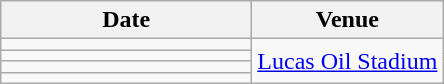<table class="wikitable" style="text-align: center;">
<tr>
<th style="width: 10em;">Date</th>
<th>Venue</th>
</tr>
<tr>
<td></td>
<td rowspan="4"><a href='#'>Lucas Oil Stadium</a></td>
</tr>
<tr>
<td></td>
</tr>
<tr>
<td></td>
</tr>
<tr>
<td></td>
</tr>
</table>
